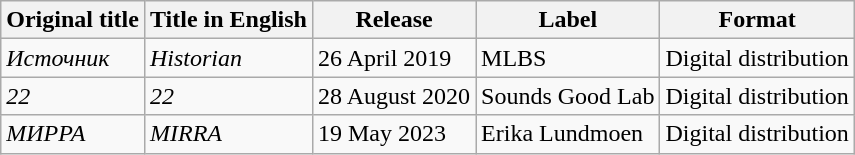<table class="wikitable">
<tr>
<th>Original title</th>
<th>Title in English</th>
<th>Release</th>
<th>Label</th>
<th>Format</th>
</tr>
<tr>
<td><em>Источник</em></td>
<td><em>Historian</em></td>
<td>26 April 2019</td>
<td>MLBS</td>
<td>Digital distribution</td>
</tr>
<tr>
<td><em>22</em></td>
<td><em>22</em></td>
<td>28 August 2020</td>
<td>Sounds Good Lab</td>
<td>Digital distribution</td>
</tr>
<tr>
<td><em>МИРРА</em></td>
<td><em>MIRRA</em></td>
<td>19 May 2023</td>
<td>Erika Lundmoen</td>
<td>Digital distribution</td>
</tr>
</table>
